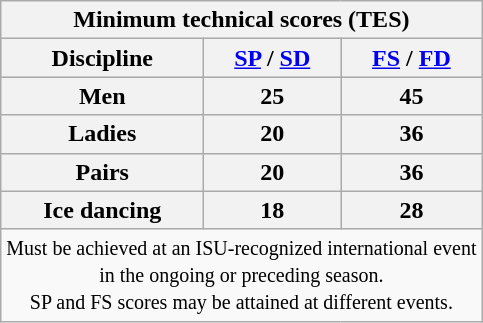<table class="wikitable">
<tr>
<th colspan=3 align=center>Minimum technical scores (TES)</th>
</tr>
<tr bgcolor=b0c4de align=center>
<th>Discipline</th>
<th><a href='#'>SP</a> / <a href='#'>SD</a></th>
<th><a href='#'>FS</a> / <a href='#'>FD</a></th>
</tr>
<tr>
<th>Men</th>
<th>25</th>
<th>45</th>
</tr>
<tr>
<th>Ladies</th>
<th>20</th>
<th>36</th>
</tr>
<tr>
<th>Pairs</th>
<th>20</th>
<th>36</th>
</tr>
<tr>
<th>Ice dancing</th>
<th>18</th>
<th>28</th>
</tr>
<tr>
<td colspan=3 align=center><small> Must be achieved at an ISU-recognized international event <br> in the ongoing or preceding season. <br> SP and FS scores may be attained at different events. </small></td>
</tr>
</table>
